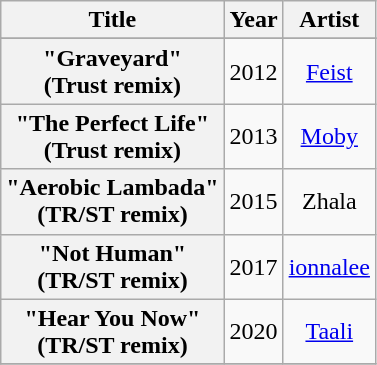<table class="wikitable plainrowheaders" style="text-align:center">
<tr>
<th scope="col">Title</th>
<th scope="col">Year</th>
<th scope="col">Artist</th>
</tr>
<tr>
</tr>
<tr>
<th scope="row">"Graveyard"<br>(Trust remix)</th>
<td>2012</td>
<td><a href='#'>Feist</a></td>
</tr>
<tr>
<th scope="row">"The Perfect Life"<br>(Trust remix)</th>
<td>2013</td>
<td><a href='#'>Moby</a></td>
</tr>
<tr>
<th scope="row">"Aerobic Lambada"<br>(TR/ST remix)</th>
<td>2015</td>
<td>Zhala</td>
</tr>
<tr>
<th scope="row">"Not Human"<br>(TR/ST remix)</th>
<td>2017</td>
<td><a href='#'>ionnalee</a></td>
</tr>
<tr>
<th scope="row">"Hear You Now"<br>(TR/ST remix)</th>
<td>2020</td>
<td><a href='#'>Taali</a></td>
</tr>
<tr>
</tr>
</table>
